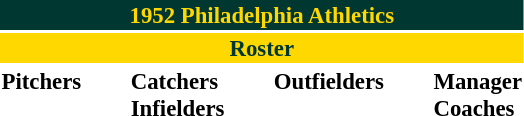<table class="toccolours" style="font-size: 95%;">
<tr>
<th colspan="10" style="background-color: #003831; color: #FFD800; text-align: center;">1952 Philadelphia Athletics</th>
</tr>
<tr>
<td colspan="10" style="background-color: #FFD800; color: #003831; text-align: center;"><strong>Roster</strong></td>
</tr>
<tr>
<td valign="top"><strong>Pitchers</strong><br>














</td>
<td width="25px"></td>
<td valign="top"><strong>Catchers</strong><br>


<strong>Infielders</strong>










</td>
<td width="25px"></td>
<td valign="top"><strong>Outfielders</strong><br>



</td>
<td width="25px"></td>
<td valign="top"><strong>Manager</strong><br>
<strong>Coaches</strong>



</td>
</tr>
</table>
